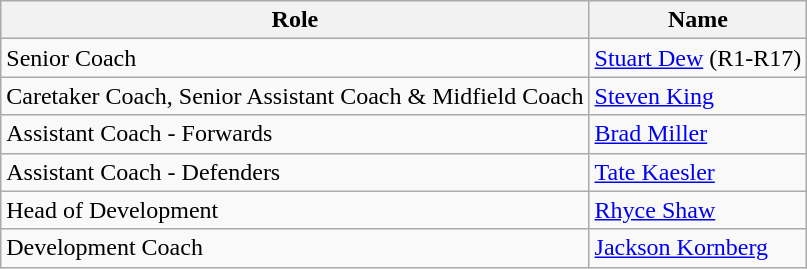<table class="wikitable">
<tr>
<th>Role</th>
<th>Name</th>
</tr>
<tr>
<td>Senior Coach</td>
<td><a href='#'>Stuart Dew</a> (R1-R17)</td>
</tr>
<tr>
<td>Caretaker Coach, Senior Assistant Coach & Midfield Coach</td>
<td><a href='#'>Steven King</a></td>
</tr>
<tr>
<td>Assistant Coach - Forwards</td>
<td><a href='#'>Brad Miller</a></td>
</tr>
<tr>
<td>Assistant Coach - Defenders</td>
<td><a href='#'>Tate Kaesler</a></td>
</tr>
<tr>
<td>Head of Development</td>
<td><a href='#'>Rhyce Shaw</a></td>
</tr>
<tr>
<td>Development Coach</td>
<td><a href='#'>Jackson Kornberg</a></td>
</tr>
</table>
